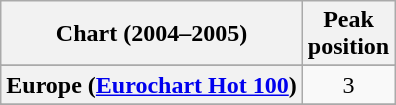<table class="wikitable sortable plainrowheaders" style="text-align:center">
<tr>
<th>Chart (2004–2005)</th>
<th>Peak<br>position</th>
</tr>
<tr>
</tr>
<tr>
</tr>
<tr>
</tr>
<tr>
</tr>
<tr>
</tr>
<tr>
</tr>
<tr>
</tr>
<tr>
<th scope="row">Europe (<a href='#'>Eurochart Hot 100</a>)</th>
<td>3</td>
</tr>
<tr>
</tr>
<tr>
</tr>
<tr>
</tr>
<tr>
</tr>
<tr>
</tr>
<tr>
</tr>
<tr>
</tr>
<tr>
</tr>
<tr>
</tr>
<tr>
</tr>
<tr>
</tr>
<tr>
</tr>
</table>
